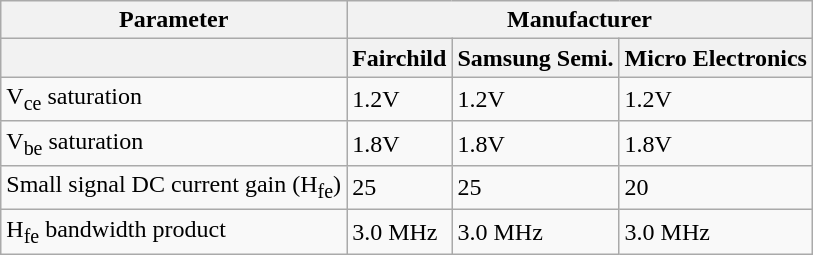<table class="wikitable">
<tr>
<th>Parameter</th>
<th colspan="10">Manufacturer</th>
</tr>
<tr>
<th></th>
<th>Fairchild </th>
<th>Samsung Semi.</th>
<th>Micro Electronics </th>
</tr>
<tr>
<td>V<sub>ce</sub> saturation</td>
<td>1.2V</td>
<td>1.2V</td>
<td>1.2V</td>
</tr>
<tr>
<td>V<sub>be</sub> saturation</td>
<td>1.8V</td>
<td>1.8V</td>
<td>1.8V</td>
</tr>
<tr>
<td>Small signal DC current gain (H<sub>fe</sub>)</td>
<td>25</td>
<td>25</td>
<td>20</td>
</tr>
<tr>
<td>H<sub>fe</sub> bandwidth product</td>
<td>3.0 MHz</td>
<td>3.0 MHz</td>
<td>3.0 MHz</td>
</tr>
</table>
